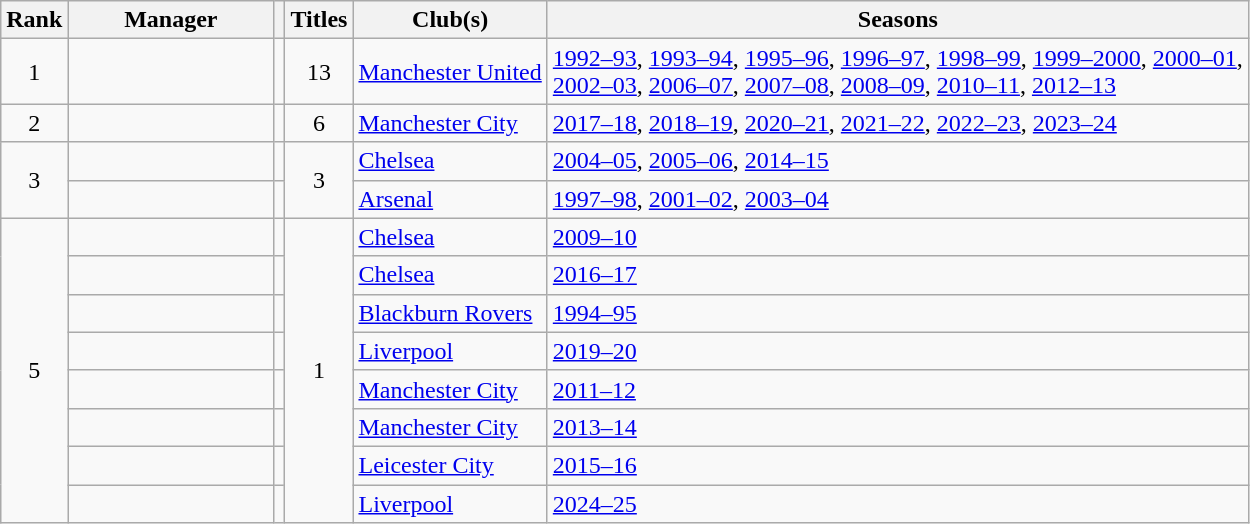<table class="wikitable sortable nowrap">
<tr>
<th>Rank</th>
<th width=130>Manager</th>
<th></th>
<th>Titles</th>
<th>Club(s)</th>
<th>Seasons</th>
</tr>
<tr>
<td style="text-align:center;">1</td>
<td></td>
<td style="text-align:center;"></td>
<td style="text-align:center;">13</td>
<td><a href='#'>Manchester United</a></td>
<td><a href='#'>1992–93</a>, <a href='#'>1993–94</a>, <a href='#'>1995–96</a>, <a href='#'>1996–97</a>, <a href='#'>1998–99</a>, <a href='#'>1999–2000</a>, <a href='#'>2000–01</a>, <br> <a href='#'>2002–03</a>, <a href='#'>2006–07</a>, <a href='#'>2007–08</a>, <a href='#'>2008–09</a>, <a href='#'>2010–11</a>, <a href='#'>2012–13</a></td>
</tr>
<tr>
<td style="text-align:center;">2</td>
<td></td>
<td style="text-align:center;"></td>
<td style="text-align:center">6</td>
<td><a href='#'>Manchester City</a></td>
<td><a href='#'>2017–18</a>, <a href='#'>2018–19</a>, <a href='#'>2020–21</a>, <a href='#'>2021–22</a>, <a href='#'>2022–23</a>, <a href='#'>2023–24</a></td>
</tr>
<tr>
<td rowspan="2" style="text-align:center;">3</td>
<td></td>
<td style="text-align:center;"></td>
<td rowspan="2" style="text-align:center">3</td>
<td><a href='#'>Chelsea</a></td>
<td><a href='#'>2004–05</a>, <a href='#'>2005–06</a>, <a href='#'>2014–15</a></td>
</tr>
<tr>
<td></td>
<td style="text-align:center;"></td>
<td><a href='#'>Arsenal</a></td>
<td><a href='#'>1997–98</a>, <a href='#'>2001–02</a>, <a href='#'>2003–04</a></td>
</tr>
<tr>
<td rowspan="8" style="text-align:center;">5</td>
<td></td>
<td style="text-align:center;"></td>
<td rowspan="8" style="text-align:center">1</td>
<td><a href='#'>Chelsea</a></td>
<td><a href='#'>2009–10</a></td>
</tr>
<tr>
<td></td>
<td style="text-align:center;"></td>
<td><a href='#'>Chelsea</a></td>
<td><a href='#'>2016–17</a></td>
</tr>
<tr>
<td></td>
<td style="text-align:center;"></td>
<td><a href='#'>Blackburn Rovers</a></td>
<td><a href='#'>1994–95</a></td>
</tr>
<tr>
<td></td>
<td style="text-align:center;"></td>
<td><a href='#'>Liverpool</a></td>
<td><a href='#'>2019–20</a></td>
</tr>
<tr>
<td></td>
<td style="text-align:center;"></td>
<td><a href='#'>Manchester City</a></td>
<td><a href='#'>2011–12</a></td>
</tr>
<tr>
<td></td>
<td style="text-align:center;"></td>
<td><a href='#'>Manchester City</a></td>
<td><a href='#'>2013–14</a></td>
</tr>
<tr>
<td></td>
<td style="text-align:center;"></td>
<td><a href='#'>Leicester City</a></td>
<td><a href='#'>2015–16</a></td>
</tr>
<tr>
<td></td>
<td style="text-align:center;"></td>
<td><a href='#'>Liverpool</a></td>
<td><a href='#'>2024–25</a></td>
</tr>
</table>
